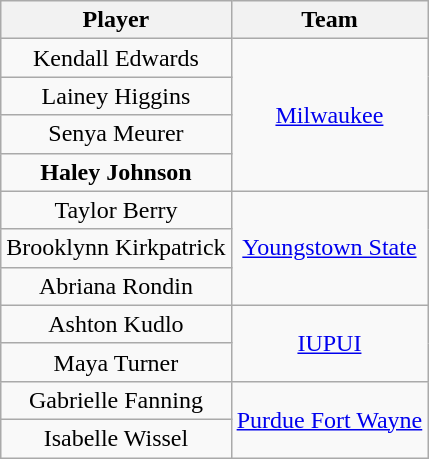<table class="wikitable" style="text-align: center;">
<tr>
<th>Player</th>
<th>Team</th>
</tr>
<tr>
<td>Kendall Edwards</td>
<td rowspan=4><a href='#'>Milwaukee</a></td>
</tr>
<tr>
<td>Lainey Higgins</td>
</tr>
<tr>
<td>Senya Meurer</td>
</tr>
<tr>
<td><strong>Haley Johnson</strong></td>
</tr>
<tr>
<td>Taylor Berry</td>
<td rowspan=3><a href='#'>Youngstown State</a></td>
</tr>
<tr>
<td>Brooklynn Kirkpatrick</td>
</tr>
<tr>
<td>Abriana Rondin</td>
</tr>
<tr>
<td>Ashton Kudlo</td>
<td rowspan=2><a href='#'>IUPUI</a></td>
</tr>
<tr>
<td>Maya Turner</td>
</tr>
<tr>
<td>Gabrielle Fanning</td>
<td rowspan=2><a href='#'>Purdue Fort Wayne</a></td>
</tr>
<tr>
<td>Isabelle Wissel</td>
</tr>
</table>
